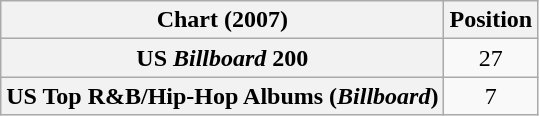<table class="wikitable sortable plainrowheaders" style="text-align:center">
<tr>
<th scope="col">Chart (2007)</th>
<th scope="col">Position</th>
</tr>
<tr>
<th scope="row">US <em>Billboard</em> 200</th>
<td>27</td>
</tr>
<tr>
<th scope="row">US Top R&B/Hip-Hop Albums (<em>Billboard</em>)</th>
<td>7</td>
</tr>
</table>
